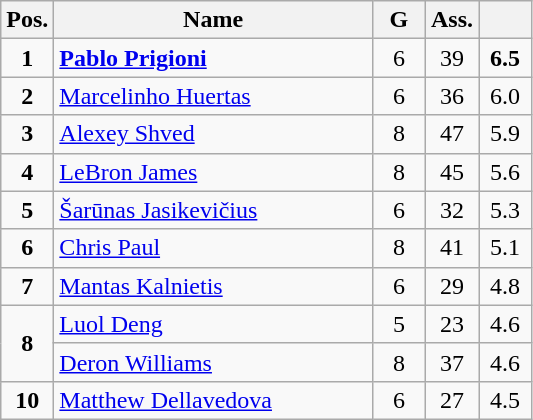<table class="wikitable">
<tr>
<th style="width:10%;">Pos.</th>
<th>Name</th>
<th style="width:10%;">G</th>
<th style="width:10%;">Ass.</th>
<th style="width:10%;"></th>
</tr>
<tr align=center>
<td><strong>1</strong></td>
<td align=left> <strong><a href='#'>Pablo Prigioni</a></strong></td>
<td>6</td>
<td>39</td>
<td><strong>6.5</strong></td>
</tr>
<tr align=center>
<td><strong>2</strong></td>
<td align=left> <a href='#'>Marcelinho Huertas</a></td>
<td>6</td>
<td>36</td>
<td>6.0</td>
</tr>
<tr align=center>
<td><strong>3</strong></td>
<td align=left> <a href='#'>Alexey Shved</a></td>
<td>8</td>
<td>47</td>
<td>5.9</td>
</tr>
<tr align=center>
<td><strong>4</strong></td>
<td align=left> <a href='#'>LeBron James</a></td>
<td>8</td>
<td>45</td>
<td>5.6</td>
</tr>
<tr align=center>
<td><strong>5</strong></td>
<td align=left> <a href='#'>Šarūnas Jasikevičius</a></td>
<td>6</td>
<td>32</td>
<td>5.3</td>
</tr>
<tr align=center>
<td><strong>6</strong></td>
<td align=left> <a href='#'>Chris Paul</a></td>
<td>8</td>
<td>41</td>
<td>5.1</td>
</tr>
<tr align=center>
<td><strong>7</strong></td>
<td align=left> <a href='#'>Mantas Kalnietis</a></td>
<td>6</td>
<td>29</td>
<td>4.8</td>
</tr>
<tr align=center>
<td rowspan=2><strong>8</strong></td>
<td align=left> <a href='#'>Luol Deng</a></td>
<td>5</td>
<td>23</td>
<td>4.6</td>
</tr>
<tr align=center>
<td align=left> <a href='#'>Deron Williams</a></td>
<td>8</td>
<td>37</td>
<td>4.6</td>
</tr>
<tr align=center>
<td><strong>10</strong></td>
<td align=left> <a href='#'>Matthew Dellavedova</a></td>
<td>6</td>
<td>27</td>
<td>4.5</td>
</tr>
</table>
